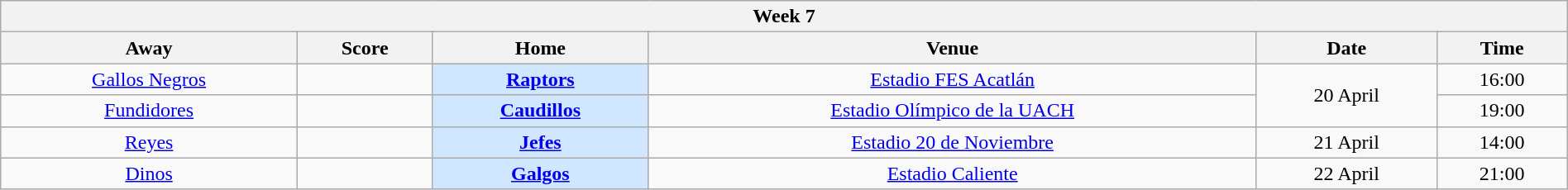<table class="wikitable mw-collapsible mw-collapsed" style="width:100%;">
<tr>
<th colspan="8">Week 7</th>
</tr>
<tr>
<th>Away</th>
<th>Score</th>
<th>Home</th>
<th>Venue</th>
<th>Date</th>
<th>Time</th>
</tr>
<tr align="center">
<td><a href='#'>Gallos Negros</a></td>
<td></td>
<td bgcolor="#D0E7FF"><strong><a href='#'>Raptors</a></strong></td>
<td><a href='#'>Estadio FES Acatlán</a></td>
<td rowspan=2>20 April</td>
<td>16:00</td>
</tr>
<tr align="center">
<td><a href='#'>Fundidores</a></td>
<td></td>
<td bgcolor="#D0E7FF"><strong><a href='#'>Caudillos</a></strong></td>
<td><a href='#'>Estadio Olímpico de la UACH</a></td>
<td>19:00</td>
</tr>
<tr align="center">
<td><a href='#'>Reyes</a></td>
<td></td>
<td bgcolor="#D0E7FF"><strong><a href='#'>Jefes</a></strong></td>
<td><a href='#'>Estadio 20 de Noviembre</a></td>
<td>21 April</td>
<td>14:00</td>
</tr>
<tr align="center">
<td><a href='#'>Dinos</a></td>
<td></td>
<td bgcolor="#D0E7FF"><strong><a href='#'>Galgos</a></strong></td>
<td><a href='#'>Estadio Caliente</a></td>
<td>22 April</td>
<td>21:00</td>
</tr>
</table>
